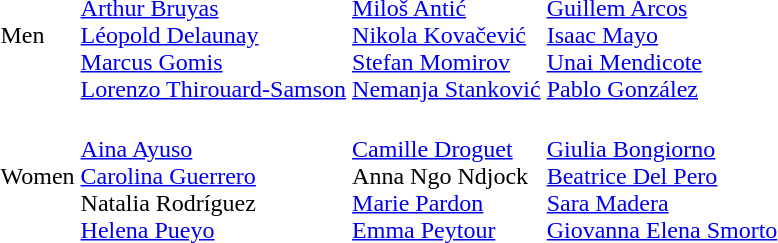<table>
<tr>
<td>Men<br></td>
<td><br><a href='#'>Arthur Bruyas</a><br><a href='#'>Léopold Delaunay</a><br><a href='#'>Marcus Gomis</a><br><a href='#'>Lorenzo Thirouard-Samson</a></td>
<td><br><a href='#'>Miloš Antić</a><br><a href='#'>Nikola Kovačević</a><br><a href='#'>Stefan Momirov</a><br><a href='#'>Nemanja Stanković</a></td>
<td><br><a href='#'>Guillem Arcos</a><br><a href='#'>Isaac Mayo</a><br><a href='#'>Unai Mendicote</a><br><a href='#'>Pablo González</a></td>
</tr>
<tr>
<td>Women<br></td>
<td><br><a href='#'>Aina Ayuso</a><br><a href='#'>Carolina Guerrero</a><br>Natalia Rodríguez<br><a href='#'>Helena Pueyo</a></td>
<td><br><a href='#'>Camille Droguet</a><br>Anna Ngo Ndjock<br><a href='#'>Marie Pardon</a><br><a href='#'>Emma Peytour</a></td>
<td><br><a href='#'>Giulia Bongiorno</a><br><a href='#'>Beatrice Del Pero</a><br><a href='#'>Sara Madera</a><br><a href='#'>Giovanna Elena Smorto</a></td>
</tr>
</table>
